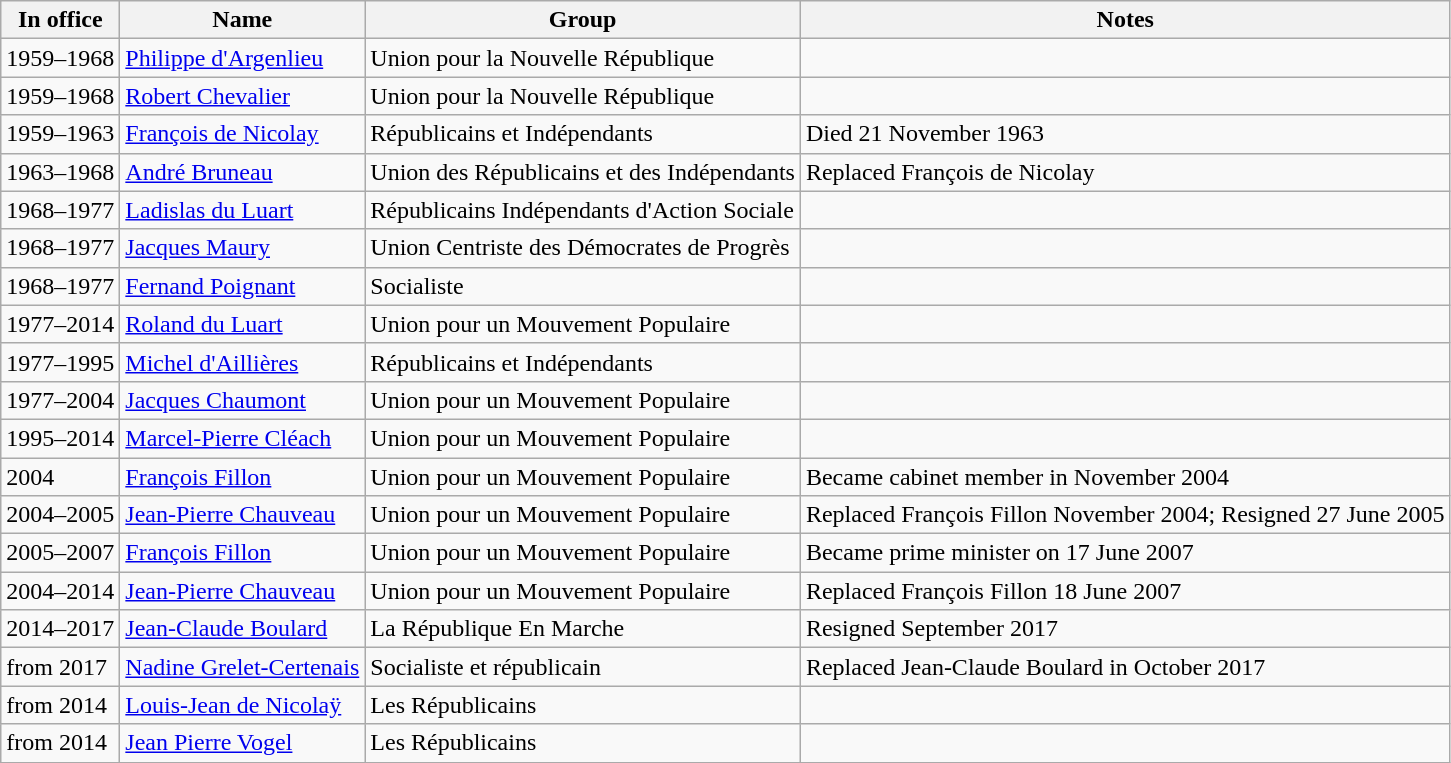<table class="wikitable sortable">
<tr>
<th>In office</th>
<th>Name</th>
<th>Group</th>
<th>Notes</th>
</tr>
<tr>
<td>1959–1968</td>
<td><a href='#'>Philippe d'Argenlieu</a></td>
<td>Union pour la Nouvelle République</td>
<td></td>
</tr>
<tr>
<td>1959–1968</td>
<td><a href='#'>Robert Chevalier</a></td>
<td>Union pour la Nouvelle République</td>
<td></td>
</tr>
<tr>
<td>1959–1963</td>
<td><a href='#'>François de Nicolay</a></td>
<td>Républicains et Indépendants</td>
<td>Died 21 November 1963</td>
</tr>
<tr>
<td>1963–1968</td>
<td><a href='#'>André Bruneau</a></td>
<td>Union des Républicains et des Indépendants</td>
<td>Replaced François de Nicolay</td>
</tr>
<tr>
<td>1968–1977</td>
<td><a href='#'>Ladislas du Luart</a></td>
<td>Républicains Indépendants d'Action Sociale</td>
<td></td>
</tr>
<tr>
<td>1968–1977</td>
<td><a href='#'>Jacques Maury</a></td>
<td>Union Centriste des Démocrates de Progrès</td>
<td></td>
</tr>
<tr>
<td>1968–1977</td>
<td><a href='#'>Fernand Poignant</a></td>
<td>Socialiste</td>
<td></td>
</tr>
<tr>
<td>1977–2014</td>
<td><a href='#'>Roland du Luart</a></td>
<td>Union pour un Mouvement Populaire</td>
<td></td>
</tr>
<tr>
<td>1977–1995</td>
<td><a href='#'>Michel d'Aillières</a></td>
<td>Républicains et Indépendants</td>
<td></td>
</tr>
<tr>
<td>1977–2004</td>
<td><a href='#'>Jacques Chaumont</a></td>
<td>Union pour un Mouvement Populaire</td>
<td></td>
</tr>
<tr>
<td>1995–2014</td>
<td><a href='#'>Marcel-Pierre Cléach</a></td>
<td>Union pour un Mouvement Populaire</td>
<td></td>
</tr>
<tr>
<td>2004</td>
<td><a href='#'>François Fillon</a></td>
<td>Union pour un Mouvement Populaire</td>
<td>Became cabinet member in November 2004</td>
</tr>
<tr>
<td>2004–2005</td>
<td><a href='#'>Jean-Pierre Chauveau</a></td>
<td>Union pour un Mouvement Populaire</td>
<td>Replaced François Fillon November 2004; Resigned 27 June 2005</td>
</tr>
<tr>
<td>2005–2007</td>
<td><a href='#'>François Fillon</a></td>
<td>Union pour un Mouvement Populaire</td>
<td>Became prime minister on 17 June 2007</td>
</tr>
<tr>
<td>2004–2014</td>
<td><a href='#'>Jean-Pierre Chauveau</a></td>
<td>Union pour un Mouvement Populaire</td>
<td>Replaced François Fillon 18 June 2007</td>
</tr>
<tr>
<td>2014–2017</td>
<td><a href='#'>Jean-Claude Boulard</a></td>
<td>La République En Marche</td>
<td>Resigned September 2017</td>
</tr>
<tr>
<td>from 2017</td>
<td><a href='#'>Nadine Grelet-Certenais</a></td>
<td>Socialiste et républicain</td>
<td>Replaced Jean-Claude Boulard in October 2017</td>
</tr>
<tr>
<td>from 2014</td>
<td><a href='#'>Louis-Jean de Nicolaÿ</a></td>
<td>Les Républicains</td>
<td></td>
</tr>
<tr>
<td>from 2014</td>
<td><a href='#'>Jean Pierre Vogel</a></td>
<td>Les Républicains</td>
<td></td>
</tr>
</table>
